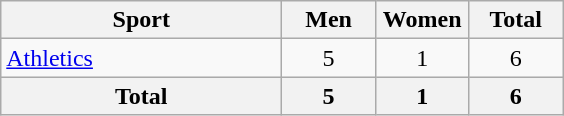<table class="wikitable sortable" style="text-align:center;">
<tr>
<th width=180>Sport</th>
<th width=55>Men</th>
<th width=55>Women</th>
<th width=55>Total</th>
</tr>
<tr>
<td align=left><a href='#'>Athletics</a></td>
<td>5</td>
<td>1</td>
<td>6</td>
</tr>
<tr>
<th>Total</th>
<th>5</th>
<th>1</th>
<th>6</th>
</tr>
</table>
